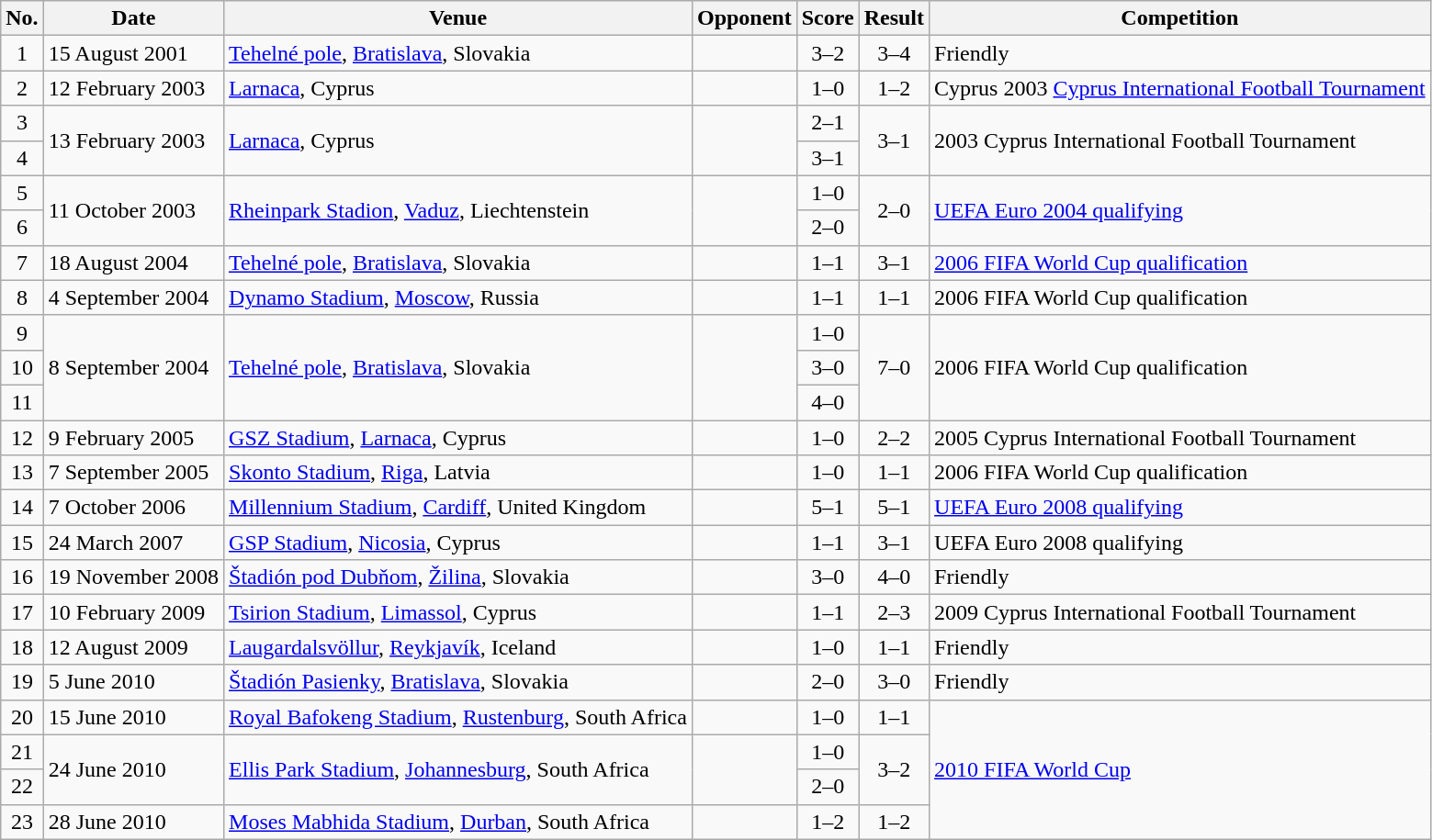<table class="wikitable sortable">
<tr>
<th scope="col">No.</th>
<th scope="col">Date</th>
<th scope="col">Venue</th>
<th scope="col">Opponent</th>
<th scope="col">Score</th>
<th scope="col">Result</th>
<th scope="col">Competition</th>
</tr>
<tr>
<td align="center">1</td>
<td>15 August 2001</td>
<td><a href='#'>Tehelné pole</a>, <a href='#'>Bratislava</a>, Slovakia</td>
<td></td>
<td align="center">3–2</td>
<td align="center">3–4</td>
<td>Friendly</td>
</tr>
<tr>
<td align="center">2</td>
<td>12 February 2003</td>
<td><a href='#'>Larnaca</a>, Cyprus</td>
<td></td>
<td align="center">1–0</td>
<td align="center">1–2</td>
<td>Cyprus 2003 <a href='#'>Cyprus International Football Tournament</a></td>
</tr>
<tr>
<td align="center">3</td>
<td rowspan="2">13 February 2003</td>
<td rowspan="2"><a href='#'>Larnaca</a>, Cyprus</td>
<td rowspan="2"></td>
<td align="center">2–1</td>
<td rowspan="2" style="text-align:center">3–1</td>
<td rowspan="2">2003 Cyprus International Football Tournament</td>
</tr>
<tr>
<td align="center">4</td>
<td align="center">3–1</td>
</tr>
<tr>
<td align="center">5</td>
<td rowspan="2">11 October 2003</td>
<td rowspan="2"><a href='#'>Rheinpark Stadion</a>, <a href='#'>Vaduz</a>, Liechtenstein</td>
<td rowspan="2"></td>
<td align="center">1–0</td>
<td rowspan="2" style="text-align:center">2–0</td>
<td rowspan="2"><a href='#'>UEFA Euro 2004 qualifying</a></td>
</tr>
<tr>
<td align="center">6</td>
<td align="center">2–0</td>
</tr>
<tr>
<td align="center">7</td>
<td>18 August 2004</td>
<td><a href='#'>Tehelné pole</a>, <a href='#'>Bratislava</a>, Slovakia</td>
<td></td>
<td align="center">1–1</td>
<td align="center">3–1</td>
<td><a href='#'>2006 FIFA World Cup qualification</a></td>
</tr>
<tr>
<td align="center">8</td>
<td>4 September 2004</td>
<td><a href='#'>Dynamo Stadium</a>, <a href='#'>Moscow</a>, Russia</td>
<td></td>
<td align="center">1–1</td>
<td align="center">1–1</td>
<td>2006 FIFA World Cup qualification</td>
</tr>
<tr>
<td align="center">9</td>
<td rowspan="3">8 September 2004</td>
<td rowspan="3"><a href='#'>Tehelné pole</a>, <a href='#'>Bratislava</a>, Slovakia</td>
<td rowspan="3"></td>
<td align="center">1–0</td>
<td rowspan="3" style="text-align:center">7–0</td>
<td rowspan="3">2006 FIFA World Cup qualification</td>
</tr>
<tr>
<td align="center">10</td>
<td align="center">3–0</td>
</tr>
<tr>
<td align="center">11</td>
<td align="center">4–0</td>
</tr>
<tr>
<td align="center">12</td>
<td>9 February 2005</td>
<td><a href='#'>GSZ Stadium</a>, <a href='#'>Larnaca</a>, Cyprus</td>
<td></td>
<td align="center">1–0</td>
<td align="center">2–2</td>
<td>2005 Cyprus International Football Tournament</td>
</tr>
<tr>
<td align="center">13</td>
<td>7 September 2005</td>
<td><a href='#'>Skonto Stadium</a>, <a href='#'>Riga</a>, Latvia</td>
<td></td>
<td align="center">1–0</td>
<td align="center">1–1</td>
<td>2006 FIFA World Cup qualification</td>
</tr>
<tr>
<td align="center">14</td>
<td>7 October 2006</td>
<td><a href='#'>Millennium Stadium</a>, <a href='#'>Cardiff</a>, United Kingdom</td>
<td></td>
<td align="center">5–1</td>
<td align="center">5–1</td>
<td><a href='#'>UEFA Euro 2008 qualifying</a></td>
</tr>
<tr>
<td align="center">15</td>
<td>24 March 2007</td>
<td><a href='#'>GSP Stadium</a>, <a href='#'>Nicosia</a>, Cyprus</td>
<td></td>
<td align="center">1–1</td>
<td align="center">3–1</td>
<td>UEFA Euro 2008 qualifying</td>
</tr>
<tr>
<td align="center">16</td>
<td>19 November 2008</td>
<td><a href='#'>Štadión pod Dubňom</a>, <a href='#'>Žilina</a>, Slovakia</td>
<td></td>
<td align="center">3–0</td>
<td align="center">4–0</td>
<td>Friendly</td>
</tr>
<tr>
<td align="center">17</td>
<td>10 February 2009</td>
<td><a href='#'>Tsirion Stadium</a>, <a href='#'>Limassol</a>, Cyprus</td>
<td></td>
<td align="center">1–1</td>
<td align="center">2–3</td>
<td>2009 Cyprus International Football Tournament</td>
</tr>
<tr>
<td align="center">18</td>
<td>12 August 2009</td>
<td><a href='#'>Laugardalsvöllur</a>, <a href='#'>Reykjavík</a>, Iceland</td>
<td></td>
<td align="center">1–0</td>
<td align="center">1–1</td>
<td>Friendly</td>
</tr>
<tr>
<td align="center">19</td>
<td>5 June 2010</td>
<td><a href='#'>Štadión Pasienky</a>, <a href='#'>Bratislava</a>, Slovakia</td>
<td></td>
<td align="center">2–0</td>
<td align="center">3–0</td>
<td>Friendly</td>
</tr>
<tr>
<td align="center">20</td>
<td>15 June 2010</td>
<td><a href='#'>Royal Bafokeng Stadium</a>, <a href='#'>Rustenburg</a>, South Africa</td>
<td></td>
<td align="center">1–0</td>
<td align="center">1–1</td>
<td rowspan=4><a href='#'>2010 FIFA World Cup</a></td>
</tr>
<tr>
<td align="center">21</td>
<td rowspan="2">24 June 2010</td>
<td rowspan="2"><a href='#'>Ellis Park Stadium</a>, <a href='#'>Johannesburg</a>, South Africa</td>
<td rowspan="2"></td>
<td align="center">1–0</td>
<td rowspan="2" style="text-align:center">3–2</td>
</tr>
<tr>
<td align="center">22</td>
<td align="center">2–0</td>
</tr>
<tr>
<td align="center">23</td>
<td>28 June 2010</td>
<td><a href='#'>Moses Mabhida Stadium</a>, <a href='#'>Durban</a>, South Africa</td>
<td></td>
<td align="center">1–2</td>
<td align="center">1–2</td>
</tr>
</table>
